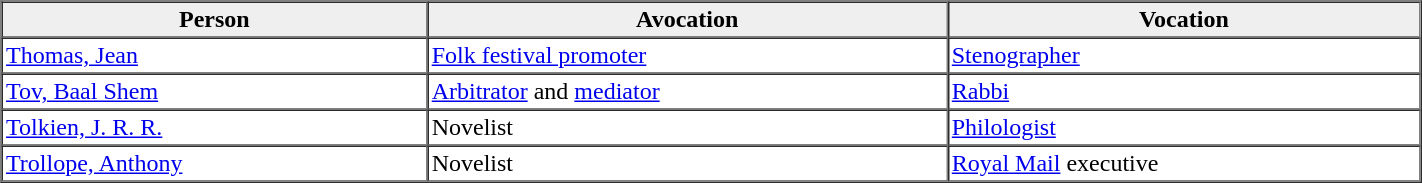<table border=1 cellpadding=2 cellspacing=0 width=75%>
<tr style="background:#efefef">
<th width=30%>Person</th>
<th>Avocation</th>
<th>Vocation</th>
</tr>
<tr>
<td><a href='#'>Thomas, Jean</a></td>
<td><a href='#'>Folk festival promoter</a></td>
<td><a href='#'>Stenographer</a></td>
</tr>
<tr>
<td><a href='#'>Tov, Baal Shem</a></td>
<td><a href='#'>Arbitrator</a> and <a href='#'>mediator</a></td>
<td><a href='#'>Rabbi</a></td>
</tr>
<tr>
<td><a href='#'>Tolkien, J. R. R.</a></td>
<td>Novelist</td>
<td><a href='#'>Philologist</a></td>
</tr>
<tr>
<td><a href='#'>Trollope, Anthony</a></td>
<td>Novelist</td>
<td><a href='#'>Royal Mail</a> executive</td>
</tr>
</table>
